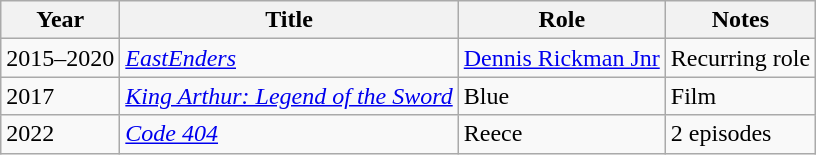<table class="wikitable">
<tr>
<th>Year</th>
<th>Title</th>
<th>Role</th>
<th>Notes</th>
</tr>
<tr>
<td>2015–2020</td>
<td><em><a href='#'>EastEnders</a></em></td>
<td><a href='#'>Dennis Rickman Jnr</a></td>
<td>Recurring role</td>
</tr>
<tr>
<td>2017</td>
<td><em><a href='#'>King Arthur: Legend of the Sword</a></em></td>
<td>Blue</td>
<td>Film</td>
</tr>
<tr>
<td>2022</td>
<td><em><a href='#'>Code 404</a></em></td>
<td>Reece</td>
<td>2 episodes</td>
</tr>
</table>
